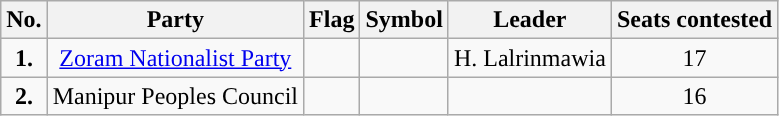<table class="wikitable">
<tr>
<th>No.</th>
<th>Party</th>
<th>Flag</th>
<th>Symbol</th>
<th>Leader</th>
<th>Seats contested</th>
</tr>
<tr>
<td ! style="text-align:center; background:"><strong>1.</strong></td>
<td style="text-align:center"><a href='#'>Zoram Nationalist Party</a></td>
<td></td>
<td></td>
<td style="text-align:center">H. Lalrinmawia</td>
<td style="text-align:center">17</td>
</tr>
<tr>
<td ! style="text-align:center; background:"><strong>2.</strong></td>
<td style="text-align:center">Manipur Peoples Council</td>
<td></td>
<td></td>
<td style="text-align:center"></td>
<td style="text-align:center">16</td>
</tr>
</table>
